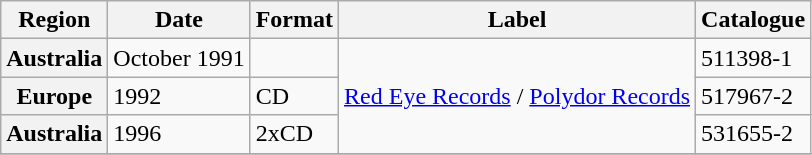<table class="wikitable plainrowheaders">
<tr>
<th scope="col">Region</th>
<th scope="col">Date</th>
<th scope="col">Format</th>
<th scope="col">Label</th>
<th scope="col">Catalogue</th>
</tr>
<tr>
<th scope="row">Australia</th>
<td>October 1991</td>
<td></td>
<td rowspan="3"><a href='#'>Red Eye Records</a> / <a href='#'>Polydor Records</a></td>
<td>511398-1</td>
</tr>
<tr>
<th scope="row">Europe</th>
<td>1992</td>
<td>CD</td>
<td>517967-2</td>
</tr>
<tr>
<th scope="row">Australia</th>
<td>1996</td>
<td>2xCD</td>
<td>531655-2</td>
</tr>
<tr>
</tr>
</table>
